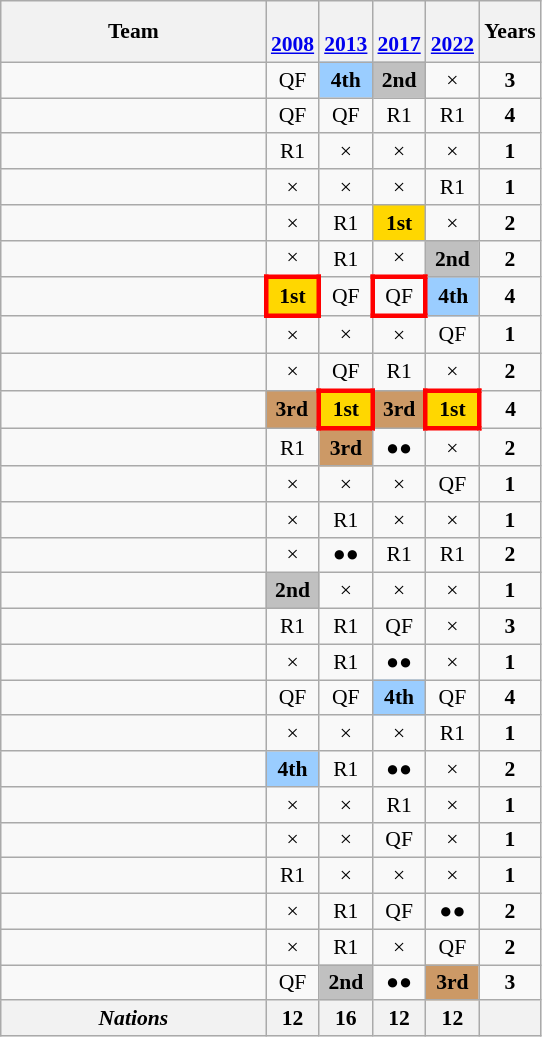<table class="wikitable sortable" style="text-align:center; font-size:90%">
<tr>
<th width=170>Team</th>
<th><br><a href='#'>2008</a></th>
<th><br><a href='#'>2013</a></th>
<th><br><a href='#'>2017</a></th>
<th><br><a href='#'>2022</a></th>
<th>Years</th>
</tr>
<tr>
<td align=left></td>
<td>QF</td>
<td bgcolor=9acdff><strong>4th</strong></td>
<td bgcolor=silver><strong>2nd</strong></td>
<td>×</td>
<td><strong>3</strong></td>
</tr>
<tr>
<td align=left></td>
<td>QF</td>
<td>QF</td>
<td>R1</td>
<td>R1</td>
<td><strong>4</strong></td>
</tr>
<tr>
<td align=left></td>
<td>R1</td>
<td>×</td>
<td>×</td>
<td>×</td>
<td><strong>1</strong></td>
</tr>
<tr>
<td align=left></td>
<td>×</td>
<td>×</td>
<td>×</td>
<td>R1</td>
<td><strong>1</strong></td>
</tr>
<tr>
<td align=left></td>
<td>×</td>
<td>R1</td>
<td bgcolor=gold><strong>1st</strong></td>
<td>×</td>
<td><strong>2</strong></td>
</tr>
<tr>
<td align=left></td>
<td>×</td>
<td>R1</td>
<td>×</td>
<td bgcolor=silver><strong>2nd</strong></td>
<td><strong>2</strong></td>
</tr>
<tr>
<td align=left></td>
<td bgcolor=gold style="border:3px solid red"><strong>1st</strong></td>
<td>QF</td>
<td style="border:3px solid red">QF</td>
<td bgcolor=9acdff><strong>4th</strong></td>
<td><strong>4</strong></td>
</tr>
<tr>
<td align=left></td>
<td>×</td>
<td>×</td>
<td>×</td>
<td>QF</td>
<td><strong>1</strong></td>
</tr>
<tr>
<td align=left></td>
<td>×</td>
<td>QF</td>
<td>R1</td>
<td>×</td>
<td><strong>2</strong></td>
</tr>
<tr>
<td align=left></td>
<td bgcolor=cc9966><strong>3rd</strong></td>
<td bgcolor=gold style="border:3px solid red"><strong>1st</strong></td>
<td bgcolor=cc9966><strong>3rd</strong></td>
<td bgcolor=gold style="border:3px solid red"><strong>1st</strong></td>
<td><strong>4</strong></td>
</tr>
<tr>
<td align=left></td>
<td>R1</td>
<td bgcolor=cc9966><strong>3rd</strong></td>
<td>●●</td>
<td>×</td>
<td><strong>2</strong></td>
</tr>
<tr>
<td align=left></td>
<td>×</td>
<td>×</td>
<td>×</td>
<td>QF</td>
<td><strong>1</strong></td>
</tr>
<tr>
<td align=left></td>
<td>×</td>
<td>R1</td>
<td>×</td>
<td>×</td>
<td><strong>1</strong></td>
</tr>
<tr>
<td align=left></td>
<td>×</td>
<td>●●</td>
<td>R1</td>
<td>R1</td>
<td><strong>2</strong></td>
</tr>
<tr>
<td align=left></td>
<td bgcolor=silver><strong>2nd</strong></td>
<td>×</td>
<td>×</td>
<td>×</td>
<td><strong>1</strong></td>
</tr>
<tr>
<td align=left></td>
<td>R1</td>
<td>R1</td>
<td>QF</td>
<td>×</td>
<td><strong>3</strong></td>
</tr>
<tr>
<td align=left></td>
<td>×</td>
<td>R1</td>
<td>●●</td>
<td>×</td>
<td><strong>1</strong></td>
</tr>
<tr>
<td align=left></td>
<td>QF</td>
<td>QF</td>
<td bgcolor=9acdff><strong>4th</strong></td>
<td>QF</td>
<td><strong>4</strong></td>
</tr>
<tr>
<td align=left></td>
<td>×</td>
<td>×</td>
<td>×</td>
<td>R1</td>
<td><strong>1</strong></td>
</tr>
<tr>
<td align=left></td>
<td bgcolor=9acdff><strong>4th</strong></td>
<td>R1</td>
<td>●●</td>
<td>×</td>
<td><strong>2</strong></td>
</tr>
<tr>
<td align=left></td>
<td>×</td>
<td>×</td>
<td>R1</td>
<td>×</td>
<td><strong>1</strong></td>
</tr>
<tr>
<td align=left></td>
<td>×</td>
<td>×</td>
<td>QF</td>
<td>×</td>
<td><strong>1</strong></td>
</tr>
<tr>
<td align=left></td>
<td>R1</td>
<td>×</td>
<td>×</td>
<td>×</td>
<td><strong>1</strong></td>
</tr>
<tr>
<td align=left></td>
<td>×</td>
<td>R1</td>
<td>QF</td>
<td>●●</td>
<td><strong>2</strong></td>
</tr>
<tr>
<td align=left></td>
<td>×</td>
<td>R1</td>
<td>×</td>
<td>QF</td>
<td><strong>2</strong></td>
</tr>
<tr>
<td align=left></td>
<td>QF</td>
<td bgcolor=silver><strong>2nd</strong></td>
<td>●●</td>
<td bgcolor=cc9966><strong>3rd</strong></td>
<td><strong>3</strong></td>
</tr>
<tr>
<th><em>Nations</em></th>
<th>12</th>
<th>16</th>
<th>12</th>
<th>12</th>
<th></th>
</tr>
</table>
